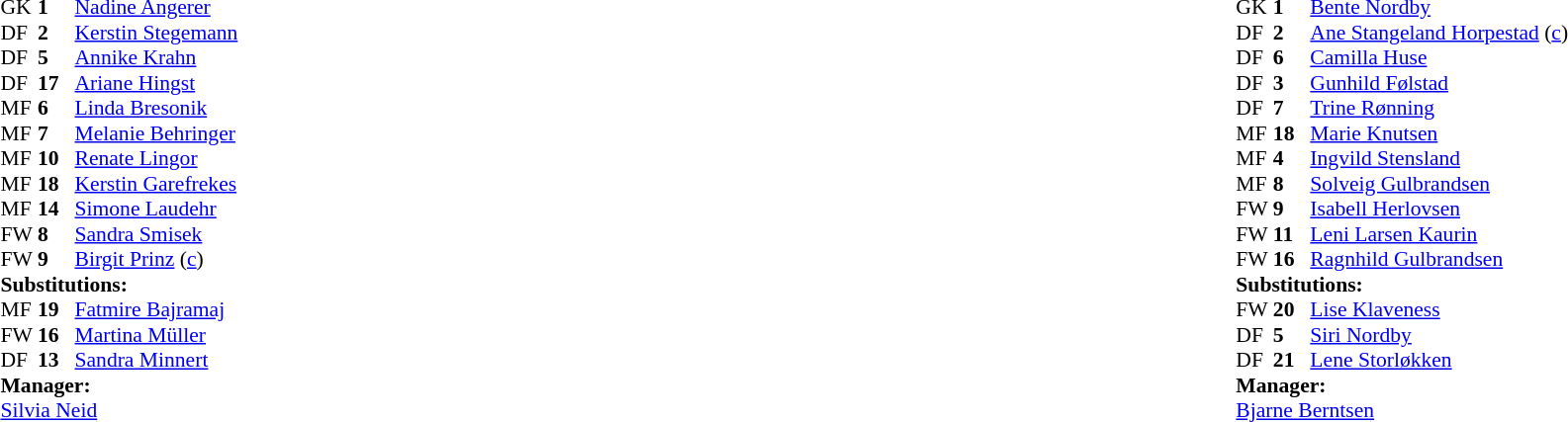<table width="100%">
<tr>
<td valign="top" width="50%"><br><table style="font-size: 90%" cellspacing="0" cellpadding="0">
<tr>
<th width="25"></th>
<th width="25"></th>
</tr>
<tr>
<td>GK</td>
<td><strong>1</strong></td>
<td><a href='#'>Nadine Angerer</a></td>
</tr>
<tr>
<td>DF</td>
<td><strong>2</strong></td>
<td><a href='#'>Kerstin Stegemann</a></td>
</tr>
<tr>
<td>DF</td>
<td><strong>5</strong></td>
<td><a href='#'>Annike Krahn</a></td>
</tr>
<tr>
<td>DF</td>
<td><strong>17</strong></td>
<td><a href='#'>Ariane Hingst</a></td>
</tr>
<tr>
<td>MF</td>
<td><strong>6</strong></td>
<td><a href='#'>Linda Bresonik</a></td>
<td></td>
<td></td>
</tr>
<tr>
<td>MF</td>
<td><strong>7</strong></td>
<td><a href='#'>Melanie Behringer</a></td>
<td></td>
<td></td>
</tr>
<tr>
<td>MF</td>
<td><strong>10</strong></td>
<td><a href='#'>Renate Lingor</a></td>
</tr>
<tr>
<td>MF</td>
<td><strong>18</strong></td>
<td><a href='#'>Kerstin Garefrekes</a></td>
</tr>
<tr>
<td>MF</td>
<td><strong>14</strong></td>
<td><a href='#'>Simone Laudehr</a></td>
</tr>
<tr>
<td>FW</td>
<td><strong>8</strong></td>
<td><a href='#'>Sandra Smisek</a></td>
<td></td>
<td></td>
</tr>
<tr>
<td>FW</td>
<td><strong>9</strong></td>
<td><a href='#'>Birgit Prinz</a> (<a href='#'>c</a>)</td>
</tr>
<tr>
<td colspan=3><strong>Substitutions:</strong></td>
</tr>
<tr>
<td>MF</td>
<td><strong>19</strong></td>
<td><a href='#'>Fatmire Bajramaj</a></td>
<td></td>
<td></td>
</tr>
<tr>
<td>FW</td>
<td><strong>16</strong></td>
<td><a href='#'>Martina Müller</a></td>
<td></td>
<td></td>
</tr>
<tr>
<td>DF</td>
<td><strong>13</strong></td>
<td><a href='#'>Sandra Minnert</a></td>
<td></td>
<td></td>
</tr>
<tr>
<td colspan=3><strong>Manager:</strong></td>
</tr>
<tr>
<td colspan=3> <a href='#'>Silvia Neid</a></td>
</tr>
</table>
</td>
<td valign="top" width="50%"><br><table style="font-size: 90%" cellspacing="0" cellpadding="0" align="center">
<tr>
<th width=25></th>
<th width=25></th>
</tr>
<tr>
<td>GK</td>
<td><strong>1</strong></td>
<td><a href='#'>Bente Nordby</a></td>
</tr>
<tr>
<td>DF</td>
<td><strong>2</strong></td>
<td><a href='#'>Ane Stangeland Horpestad</a> (<a href='#'>c</a>)</td>
</tr>
<tr>
<td>DF</td>
<td><strong>6</strong></td>
<td><a href='#'>Camilla Huse</a></td>
</tr>
<tr>
<td>DF</td>
<td><strong>3</strong></td>
<td><a href='#'>Gunhild Følstad</a></td>
<td></td>
<td></td>
</tr>
<tr>
<td>DF</td>
<td><strong>7</strong></td>
<td><a href='#'>Trine Rønning</a></td>
</tr>
<tr>
<td>MF</td>
<td><strong>18</strong></td>
<td><a href='#'>Marie Knutsen</a></td>
</tr>
<tr>
<td>MF</td>
<td><strong>4</strong></td>
<td><a href='#'>Ingvild Stensland</a></td>
</tr>
<tr>
<td>MF</td>
<td><strong>8</strong></td>
<td><a href='#'>Solveig Gulbrandsen</a></td>
<td></td>
<td></td>
</tr>
<tr>
<td>FW</td>
<td><strong>9</strong></td>
<td><a href='#'>Isabell Herlovsen</a></td>
<td></td>
<td></td>
</tr>
<tr>
<td>FW</td>
<td><strong>11</strong></td>
<td><a href='#'>Leni Larsen Kaurin</a></td>
<td></td>
</tr>
<tr>
<td>FW</td>
<td><strong>16</strong></td>
<td><a href='#'>Ragnhild Gulbrandsen</a></td>
</tr>
<tr>
<td colspan=3><strong>Substitutions:</strong></td>
</tr>
<tr>
<td>FW</td>
<td><strong>20</strong></td>
<td><a href='#'>Lise Klaveness</a></td>
<td></td>
<td></td>
</tr>
<tr>
<td>DF</td>
<td><strong>5</strong></td>
<td><a href='#'>Siri Nordby</a></td>
<td></td>
<td></td>
</tr>
<tr>
<td>DF</td>
<td><strong>21</strong></td>
<td><a href='#'>Lene Storløkken</a></td>
<td></td>
<td></td>
</tr>
<tr>
<td colspan=3><strong>Manager:</strong></td>
</tr>
<tr>
<td colspan=3> <a href='#'>Bjarne Berntsen</a></td>
</tr>
</table>
</td>
</tr>
</table>
